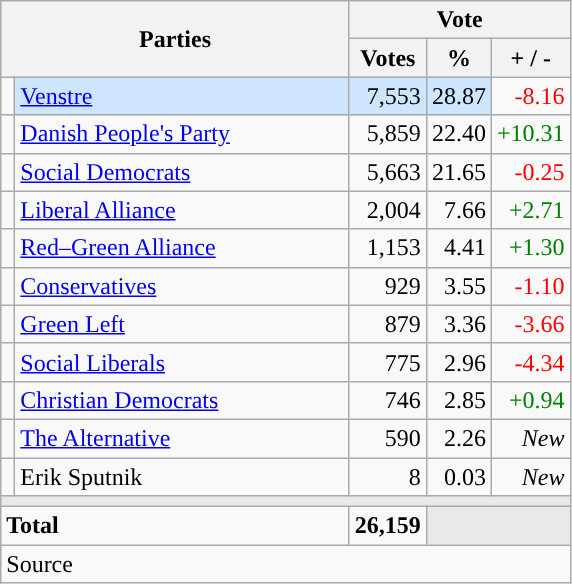<table class="wikitable" style="text-align:right;">
<tr>
<th style="text-align:centre;" rowspan="2" colspan="2" width="225">Parties</th>
<th colspan="3">Vote</th>
</tr>
<tr>
<th width="15">Votes</th>
<th width="15">%</th>
<th width="15">+ / -</th>
</tr>
<tr>
<td width="2" style="color:inherit;background:"></td>
<td bgcolor=#cfe5fe  align="left"><a href='#'>Venstre</a></td>
<td bgcolor=#cfe5fe>7,553</td>
<td bgcolor=#cfe5fe>28.87</td>
<td style=color:red;>-8.16</td>
</tr>
<tr>
<td width="2" style="color:inherit;background:"></td>
<td align="left"><a href='#'>Danish People's Party</a></td>
<td>5,859</td>
<td>22.40</td>
<td style=color:green;>+10.31</td>
</tr>
<tr>
<td width="2" style="color:inherit;background:"></td>
<td align="left"><a href='#'>Social Democrats</a></td>
<td>5,663</td>
<td>21.65</td>
<td style=color:red;>-0.25</td>
</tr>
<tr>
<td width="2" style="color:inherit;background:"></td>
<td align="left"><a href='#'>Liberal Alliance</a></td>
<td>2,004</td>
<td>7.66</td>
<td style=color:green;>+2.71</td>
</tr>
<tr>
<td width="2" style="color:inherit;background:"></td>
<td align="left"><a href='#'>Red–Green Alliance</a></td>
<td>1,153</td>
<td>4.41</td>
<td style=color:green;>+1.30</td>
</tr>
<tr>
<td width="2" style="color:inherit;background:"></td>
<td align="left"><a href='#'>Conservatives</a></td>
<td>929</td>
<td>3.55</td>
<td style=color:red;>-1.10</td>
</tr>
<tr>
<td width="2" style="color:inherit;background:"></td>
<td align="left"><a href='#'>Green Left</a></td>
<td>879</td>
<td>3.36</td>
<td style=color:red;>-3.66</td>
</tr>
<tr>
<td width="2" style="color:inherit;background:"></td>
<td align="left"><a href='#'>Social Liberals</a></td>
<td>775</td>
<td>2.96</td>
<td style=color:red;>-4.34</td>
</tr>
<tr>
<td width="2" style="color:inherit;background:"></td>
<td align="left"><a href='#'>Christian Democrats</a></td>
<td>746</td>
<td>2.85</td>
<td style=color:green;>+0.94</td>
</tr>
<tr>
<td width="2" style="color:inherit;background:"></td>
<td align="left"><a href='#'>The Alternative</a></td>
<td>590</td>
<td>2.26</td>
<td><em>New</em></td>
</tr>
<tr>
<td width="2" style="color:inherit;background:"></td>
<td align="left">Erik Sputnik</td>
<td>8</td>
<td>0.03</td>
<td><em>New</em></td>
</tr>
<tr>
<td colspan="7" bgcolor="#E9E9E9"></td>
</tr>
<tr>
<td align="left" colspan="2"><strong>Total</strong></td>
<td><strong>26,159</strong></td>
<td bgcolor="#E9E9E9" colspan="2"></td>
</tr>
<tr>
<td align="left" colspan="6">Source</td>
</tr>
</table>
